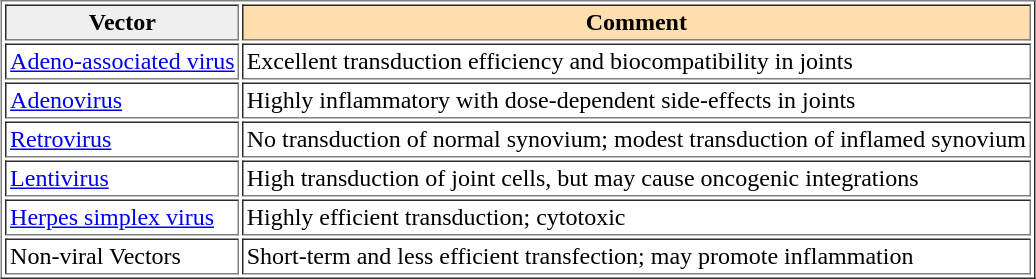<table border="1" cellpadding="2" align="center">
<tr>
<th style="background: #efefef;">Vector</th>
<th style="background: #ffdead;">Comment</th>
</tr>
<tr>
<td><a href='#'>Adeno-associated virus</a></td>
<td>Excellent transduction efficiency and biocompatibility in joints</td>
</tr>
<tr>
<td><a href='#'>Adenovirus</a></td>
<td>Highly inflammatory with dose-dependent side-effects in joints</td>
</tr>
<tr>
<td><a href='#'>Retrovirus</a></td>
<td>No transduction of normal synovium; modest transduction of inflamed synovium</td>
</tr>
<tr>
<td><a href='#'>Lentivirus</a></td>
<td>High transduction of joint cells, but may cause oncogenic integrations</td>
</tr>
<tr>
<td><a href='#'>Herpes simplex virus</a></td>
<td>Highly efficient transduction; cytotoxic</td>
</tr>
<tr>
<td>Non-viral Vectors</td>
<td>Short-term and less efficient transfection; may promote inflammation</td>
</tr>
</table>
